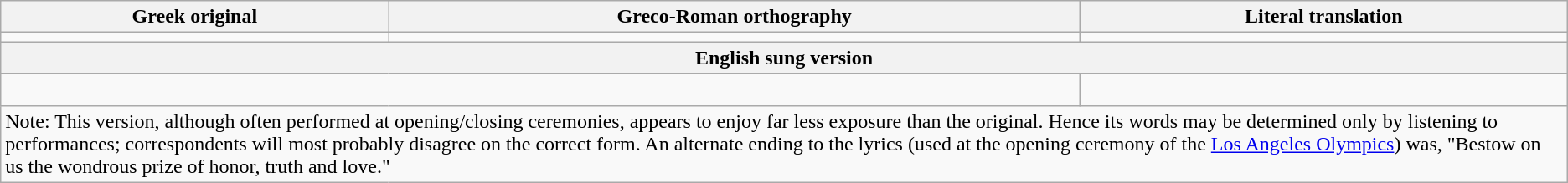<table class="wikitable">
<tr>
<th>Greek original</th>
<th>Greco-Roman orthography</th>
<th>Literal translation</th>
</tr>
<tr style="text-align:center;vertical-align:top;white-space:nowrap;">
<td></td>
<td></td>
<td></td>
</tr>
<tr>
<th colspan="3">English sung version</th>
</tr>
<tr>
<td style="border-right:none; vertical-align:top;"><br></td>
<td style="border-left:none; vertical-align:top;"><br></td>
</tr>
<tr>
<td colspan="3">Note: This version, although often performed at opening/closing ceremonies, appears to enjoy far less exposure than the original. Hence its words may be determined only by listening to performances; correspondents will most probably disagree on the correct form. An alternate ending to the lyrics (used at the opening ceremony of the <a href='#'>Los Angeles Olympics</a>) was, "Bestow on us the wondrous prize of honor, truth and love."</td>
</tr>
</table>
